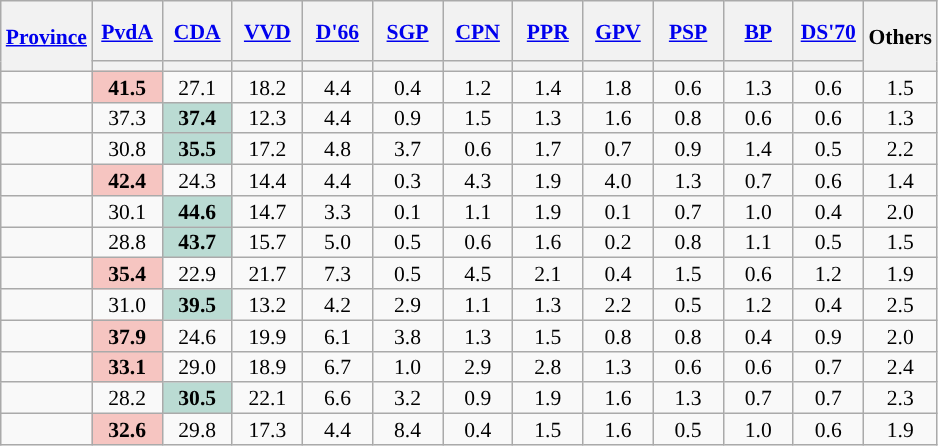<table class="wikitable sortable" style="text-align:center;font-size:90%;line-height:14px">
<tr style="height:40px;">
<th rowspan="2"><a href='#'>Province</a></th>
<th style="width:40px;"><a href='#'>PvdA</a></th>
<th style="width:40px;"><a href='#'>CDA</a></th>
<th style="width:40px;"><a href='#'>VVD</a></th>
<th style="width:40px;"><a href='#'>D'66</a></th>
<th style="width:40px;"><a href='#'>SGP</a></th>
<th style="width:40px;"><a href='#'>CPN</a></th>
<th style="width:40px;"><a href='#'>PPR</a></th>
<th style="width:40px;"><a href='#'>GPV</a></th>
<th style="width:40px;"><a href='#'>PSP</a></th>
<th style="width:40px;"><a href='#'>BP</a></th>
<th style="width:40px;"><a href='#'>DS'70</a></th>
<th style="width:40px;" rowspan="2">Others</th>
</tr>
<tr>
<th style="background:"></th>
<th style="background:"></th>
<th style="background:"></th>
<th style="background:"></th>
<th style="background:"></th>
<th style="background:"></th>
<th style="background:"></th>
<th style="background:"></th>
<th style="background:"></th>
<th style="background:"></th>
<th style="background:"></th>
</tr>
<tr>
<td align="left"></td>
<td style="background:#F6C5C1;"><strong>41.5</strong></td>
<td>27.1</td>
<td>18.2</td>
<td>4.4</td>
<td>0.4</td>
<td>1.2</td>
<td>1.4</td>
<td>1.8</td>
<td>0.6</td>
<td>1.3</td>
<td>0.6</td>
<td>1.5</td>
</tr>
<tr>
<td align="left"></td>
<td>37.3</td>
<td style="background:#BADBD3;"><strong>37.4</strong></td>
<td>12.3</td>
<td>4.4</td>
<td>0.9</td>
<td>1.5</td>
<td>1.3</td>
<td>1.6</td>
<td>0.8</td>
<td>0.6</td>
<td>0.6</td>
<td>1.3</td>
</tr>
<tr>
<td align="left"></td>
<td>30.8</td>
<td style="background:#BADBD3;"><strong>35.5</strong></td>
<td>17.2</td>
<td>4.8</td>
<td>3.7</td>
<td>0.6</td>
<td>1.7</td>
<td>0.7</td>
<td>0.9</td>
<td>1.4</td>
<td>0.5</td>
<td>2.2</td>
</tr>
<tr>
<td align="left"></td>
<td style="background:#F6C5C1;"><strong>42.4</strong></td>
<td>24.3</td>
<td>14.4</td>
<td>4.4</td>
<td>0.3</td>
<td>4.3</td>
<td>1.9</td>
<td>4.0</td>
<td>1.3</td>
<td>0.7</td>
<td>0.6</td>
<td>1.4</td>
</tr>
<tr>
<td align="left"></td>
<td>30.1</td>
<td style="background:#BADBD3;"><strong>44.6</strong></td>
<td>14.7</td>
<td>3.3</td>
<td>0.1</td>
<td>1.1</td>
<td>1.9</td>
<td>0.1</td>
<td>0.7</td>
<td>1.0</td>
<td>0.4</td>
<td>2.0</td>
</tr>
<tr>
<td align="left"></td>
<td>28.8</td>
<td style="background:#BADBD3;"><strong>43.7</strong></td>
<td>15.7</td>
<td>5.0</td>
<td>0.5</td>
<td>0.6</td>
<td>1.6</td>
<td>0.2</td>
<td>0.8</td>
<td>1.1</td>
<td>0.5</td>
<td>1.5</td>
</tr>
<tr>
<td align="left"></td>
<td style="background:#F6C5C1;"><strong>35.4</strong></td>
<td>22.9</td>
<td>21.7</td>
<td>7.3</td>
<td>0.5</td>
<td>4.5</td>
<td>2.1</td>
<td>0.4</td>
<td>1.5</td>
<td>0.6</td>
<td>1.2</td>
<td>1.9</td>
</tr>
<tr>
<td align="left"></td>
<td>31.0</td>
<td style="background:#BADBD3;"><strong>39.5</strong></td>
<td>13.2</td>
<td>4.2</td>
<td>2.9</td>
<td>1.1</td>
<td>1.3</td>
<td>2.2</td>
<td>0.5</td>
<td>1.2</td>
<td>0.4</td>
<td>2.5</td>
</tr>
<tr>
<td align="left"></td>
<td style="background:#F6C5C1;"><strong>37.9</strong></td>
<td>24.6</td>
<td>19.9</td>
<td>6.1</td>
<td>3.8</td>
<td>1.3</td>
<td>1.5</td>
<td>0.8</td>
<td>0.8</td>
<td>0.4</td>
<td>0.9</td>
<td>2.0</td>
</tr>
<tr>
<td align="left"></td>
<td style="background:#F6C5C1;"><strong>33.1</strong></td>
<td>29.0</td>
<td>18.9</td>
<td>6.7</td>
<td>1.0</td>
<td>2.9</td>
<td>2.8</td>
<td>1.3</td>
<td>0.6</td>
<td>0.6</td>
<td>0.7</td>
<td>2.4</td>
</tr>
<tr>
<td align="left"></td>
<td>28.2</td>
<td style="background:#BADBD3;"><strong>30.5</strong></td>
<td>22.1</td>
<td>6.6</td>
<td>3.2</td>
<td>0.9</td>
<td>1.9</td>
<td>1.6</td>
<td>1.3</td>
<td>0.7</td>
<td>0.7</td>
<td>2.3</td>
</tr>
<tr>
<td align="left"></td>
<td style="background:#F6C5C1;"><strong>32.6</strong></td>
<td>29.8</td>
<td>17.3</td>
<td>4.4</td>
<td>8.4</td>
<td>0.4</td>
<td>1.5</td>
<td>1.6</td>
<td>0.5</td>
<td>1.0</td>
<td>0.6</td>
<td>1.9</td>
</tr>
</table>
